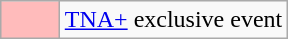<table class="wikitable" style="margin: 0 auto">
<tr>
<td style="background:#FBB; width:2em"></td>
<td><a href='#'>TNA+</a> exclusive event</td>
</tr>
</table>
